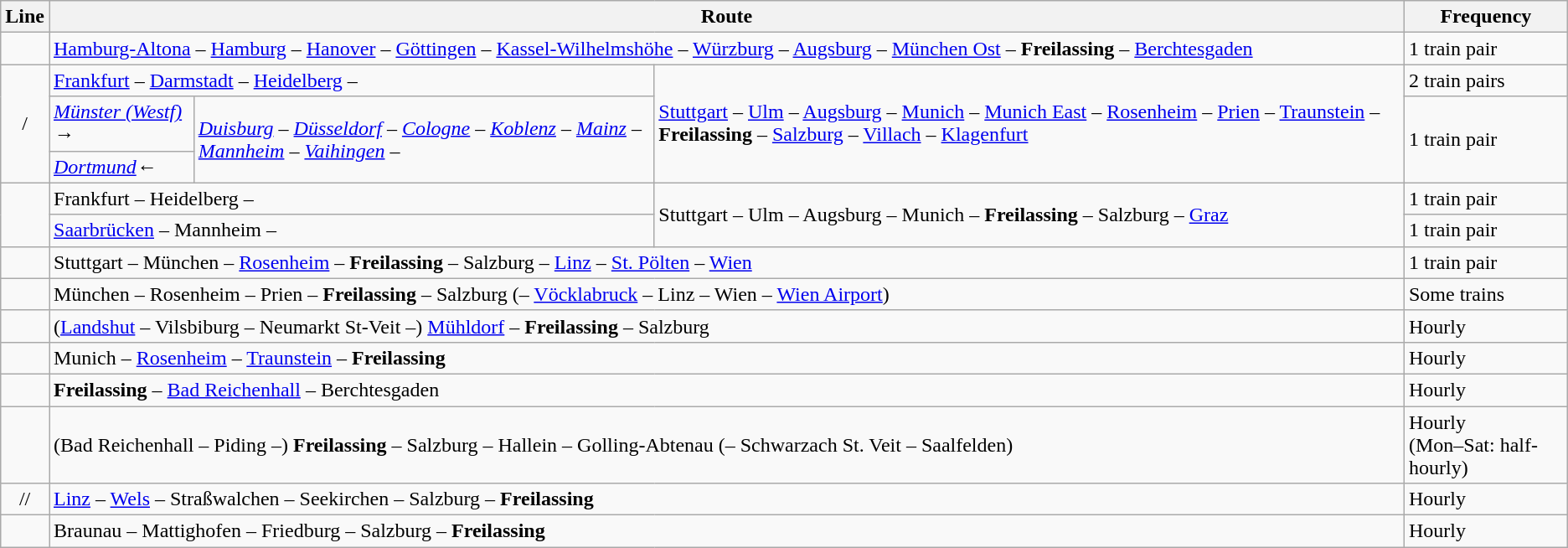<table class="wikitable">
<tr>
<th>Line</th>
<th colspan="3">Route</th>
<th>Frequency</th>
</tr>
<tr>
<td align="center"></td>
<td colspan="3"><a href='#'>Hamburg-Altona</a> – <a href='#'>Hamburg</a> – <a href='#'>Hanover</a> – <a href='#'>Göttingen</a> – <a href='#'>Kassel-Wilhelmshöhe</a> – <a href='#'>Würzburg</a> – <a href='#'>Augsburg</a> – <a href='#'>München Ost</a> – <strong>Freilassing</strong> – <a href='#'>Berchtesgaden</a></td>
<td>1 train pair</td>
</tr>
<tr>
<td rowspan="3" align="center"> / </td>
<td colspan="2"><a href='#'>Frankfurt</a> – <a href='#'>Darmstadt</a> – <a href='#'>Heidelberg</a> –</td>
<td rowspan="3"><a href='#'>Stuttgart</a> – <a href='#'>Ulm</a> – <a href='#'>Augsburg</a> – <a href='#'>Munich</a> – <a href='#'>Munich East</a> – <a href='#'>Rosenheim</a> – <a href='#'>Prien</a> – <a href='#'>Traunstein</a> – <strong>Freilassing</strong> – <a href='#'>Salzburg</a> – <a href='#'>Villach</a> – <a href='#'>Klagenfurt</a></td>
<td>2 train pairs</td>
</tr>
<tr>
<td><em><a href='#'>Münster (Westf)</a> →</em></td>
<td rowspan="2"><em><a href='#'>Duisburg</a> – <a href='#'>Düsseldorf</a> – <a href='#'>Cologne</a> – <a href='#'>Koblenz</a> – <a href='#'>Mainz</a> – <a href='#'>Mannheim</a> – <a href='#'>Vaihingen</a> –</em></td>
<td rowspan=2>1 train pair</td>
</tr>
<tr>
<td><em><a href='#'>Dortmund</a>←</em></td>
</tr>
<tr>
<td rowspan="2" align="center"></td>
<td colspan="2">Frankfurt – Heidelberg –</td>
<td rowspan="2">Stuttgart – Ulm – Augsburg – Munich – <strong>Freilassing</strong> – Salzburg – <a href='#'>Graz</a></td>
<td>1 train pair</td>
</tr>
<tr>
<td colspan="2"><a href='#'>Saarbrücken</a> – Mannheim –</td>
<td>1 train pair</td>
</tr>
<tr>
<td align="center"></td>
<td colspan="3">Stuttgart – München – <a href='#'>Rosenheim</a> – <strong>Freilassing</strong> – Salzburg – <a href='#'>Linz</a> – <a href='#'>St. Pölten</a> – <a href='#'>Wien</a></td>
<td>1 train pair</td>
</tr>
<tr>
<td></td>
<td colspan="3">München – Rosenheim – Prien – <strong>Freilassing</strong> – Salzburg (– <a href='#'>Vöcklabruck</a> – Linz – Wien – <a href='#'>Wien Airport</a>)</td>
<td>Some trains</td>
</tr>
<tr>
<td align="center"></td>
<td colspan="3">(<a href='#'>Landshut</a> – Vilsbiburg – Neumarkt St-Veit –) <a href='#'>Mühldorf</a> – <strong>Freilassing</strong> – Salzburg</td>
<td>Hourly</td>
</tr>
<tr>
<td align="center"></td>
<td colspan="3">Munich – <a href='#'>Rosenheim</a> – <a href='#'>Traunstein</a> – <strong>Freilassing</strong></td>
<td>Hourly</td>
</tr>
<tr>
<td align="center"></td>
<td colspan="3"><strong>Freilassing</strong> – <a href='#'>Bad Reichenhall</a> – Berchtesgaden</td>
<td>Hourly</td>
</tr>
<tr>
<td align="center"></td>
<td colspan="3">(Bad Reichenhall – Piding –) <strong>Freilassing</strong> – Salzburg – Hallein – Golling-Abtenau (– Schwarzach St. Veit – Saalfelden)</td>
<td>Hourly<br>(Mon–Sat: half-hourly)</td>
</tr>
<tr>
<td align="center">//</td>
<td colspan="3"><a href='#'>Linz</a> – <a href='#'>Wels</a> – Straßwalchen – Seekirchen – Salzburg – <strong>Freilassing</strong></td>
<td>Hourly</td>
</tr>
<tr>
<td align="center"></td>
<td colspan="3">Braunau – Mattighofen – Friedburg –  Salzburg – <strong>Freilassing</strong></td>
<td>Hourly</td>
</tr>
</table>
